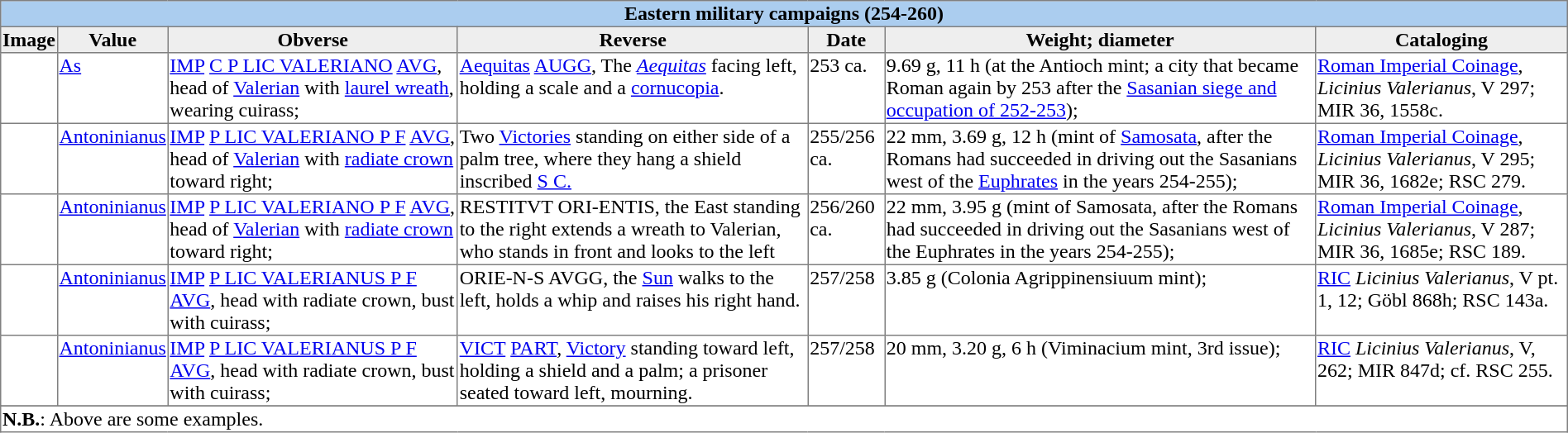<table border=1 cellspacing=0 align=center style= "border-collapse: collapse; text-align:left; ">
<tr style= "background: #ABCDEF; text-align:center; ">
<th colspan = 7>Eastern military campaigns (254-260)</th>
</tr>
<tr style= "background: #eee; text-align:center;  vertical-align: top; ">
<th>Image</th>
<th>Value</th>
<th>Obverse</th>
<th>Reverse</th>
<th>Date</th>
<th>Weight; diameter</th>
<th>Cataloging</th>
</tr>
<tr style= " vertical-align: top;">
<td></td>
<td><a href='#'>As</a></td>
<td><a href='#'>IMP</a> <a href='#'>C P LIC VALERIANO</a> <a href='#'>AVG</a>, head of <a href='#'>Valerian</a> with <a href='#'>laurel wreath</a>, wearing cuirass;</td>
<td><a href='#'>Aequitas</a> <a href='#'>AUGG</a>, The <em><a href='#'>Aequitas</a></em> facing left, holding a scale and a <a href='#'>cornucopia</a>.</td>
<td>253 ca.</td>
<td>9.69 g, 11 h (at the Antioch mint; a city that became Roman again by 253 after the <a href='#'>Sasanian siege and occupation of 252-253</a>);</td>
<td><a href='#'>Roman Imperial Coinage</a>, <em>Licinius Valerianus</em>, V 297; MIR 36, 1558c.</td>
</tr>
<tr style= " vertical-align: top;">
<td></td>
<td><a href='#'>Antoninianus</a></td>
<td><a href='#'>IMP</a> <a href='#'>P LIC VALERIANO P F</a> <a href='#'>AVG</a>, head of <a href='#'>Valerian</a> with <a href='#'>radiate crown</a> toward right;</td>
<td>Two <a href='#'>Victories</a> standing on either side of a palm tree, where they hang a shield inscribed <a href='#'>S C.</a></td>
<td>255/256 ca.</td>
<td>22 mm, 3.69 g, 12 h (mint of <a href='#'>Samosata</a>, after the Romans had succeeded in driving out the Sasanians west of the <a href='#'>Euphrates</a> in the years 254-255);</td>
<td><a href='#'>Roman Imperial Coinage</a>, <em>Licinius Valerianus</em>, V 295; MIR 36, 1682e; RSC 279.</td>
</tr>
<tr style= " vertical-align: top;">
<td></td>
<td><a href='#'>Antoninianus</a></td>
<td><a href='#'>IMP</a> <a href='#'>P LIC VALERIANO P F</a> <a href='#'>AVG</a>, head of <a href='#'>Valerian</a> with <a href='#'>radiate crown</a> toward right;</td>
<td>RESTITVT ORI-ENTIS, the East standing to the right extends a wreath to Valerian, who stands in front and looks to the left</td>
<td>256/260 ca.</td>
<td>22 mm, 3.95 g (mint of Samosata, after the Romans had succeeded in driving out the Sasanians west of the Euphrates in the years 254-255);</td>
<td><a href='#'>Roman Imperial Coinage</a>, <em>Licinius Valerianus</em>, V 287; MIR 36, 1685e; RSC 189.</td>
</tr>
<tr style= " vertical-align: top;">
<td></td>
<td><a href='#'>Antoninianus</a></td>
<td><a href='#'>IMP</a> <a href='#'>P LIC VALERIANUS P F</a> <a href='#'>AVG</a>, head with radiate crown, bust with cuirass;</td>
<td>ORIE-N-S AVGG, the <a href='#'>Sun</a> walks to the left, holds a whip and raises his right hand.</td>
<td>257/258</td>
<td>3.85 g (Colonia Agrippinensiuum mint);</td>
<td><a href='#'>RIC</a> <em>Licinius Valerianus</em>, V pt. 1, 12; Göbl 868h; RSC 143a.</td>
</tr>
<tr style= " vertical-align: top;">
<td></td>
<td><a href='#'>Antoninianus</a></td>
<td><a href='#'>IMP</a> <a href='#'>P LIC VALERIANUS P F</a> <a href='#'>AVG</a>, head with radiate crown, bust with cuirass;</td>
<td><a href='#'>VICT</a> <a href='#'>PART</a>, <a href='#'>Victory</a> standing toward left, holding a shield and a palm; a prisoner seated toward left, mourning.</td>
<td>257/258</td>
<td>20 mm, 3.20 g, 6 h (Viminacium mint, 3rd issue);</td>
<td><a href='#'>RIC</a> <em>Licinius Valerianus</em>, V, 262; MIR 847d; cf. RSC 255.</td>
</tr>
<tr style= "background: #ABCDEF; text-align:center; ">
</tr>
<tr>
<td colspan = 7><strong>N.B.</strong>: Above are some examples.</td>
</tr>
</table>
